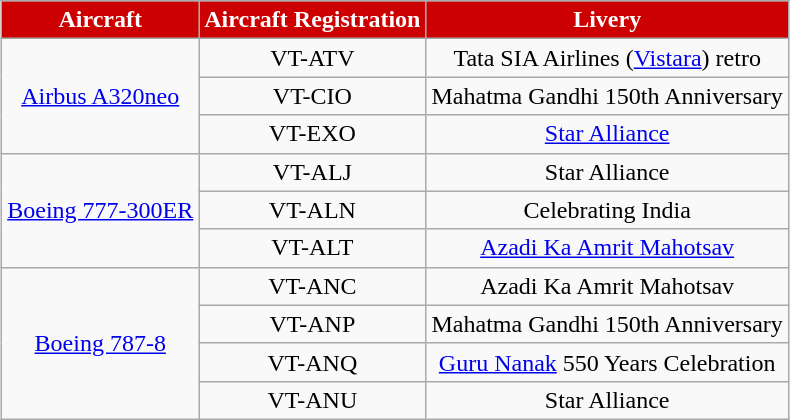<table class="wikitable" style="margin:1em auto; text-align:center;">
<tr bgcolor="#E3263;">
<th style="background:#c00; color:white;">Aircraft</th>
<th style="background:#c00; color:white;">Aircraft Registration</th>
<th style="background:#c00; color:white;">Livery</th>
</tr>
<tr>
<td rowspan="3"><a href='#'>Airbus A320neo</a></td>
<td>VT-ATV</td>
<td>Tata SIA Airlines (<a href='#'>Vistara</a>) retro</td>
</tr>
<tr>
<td>VT-CIO</td>
<td>Mahatma Gandhi 150th Anniversary</td>
</tr>
<tr>
<td>VT-EXO</td>
<td><a href='#'>Star Alliance</a></td>
</tr>
<tr>
<td rowspan="3"><a href='#'>Boeing 777-300ER</a></td>
<td>VT-ALJ</td>
<td>Star Alliance</td>
</tr>
<tr>
<td>VT-ALN</td>
<td>Celebrating India</td>
</tr>
<tr>
<td>VT-ALT</td>
<td><a href='#'>Azadi Ka Amrit Mahotsav</a></td>
</tr>
<tr>
<td rowspan="4"><a href='#'>Boeing 787-8</a></td>
<td>VT-ANC</td>
<td>Azadi Ka Amrit Mahotsav</td>
</tr>
<tr>
<td>VT-ANP</td>
<td>Mahatma Gandhi 150th Anniversary</td>
</tr>
<tr>
<td>VT-ANQ</td>
<td><a href='#'>Guru Nanak</a> 550 Years Celebration</td>
</tr>
<tr>
<td>VT-ANU</td>
<td>Star Alliance</td>
</tr>
</table>
